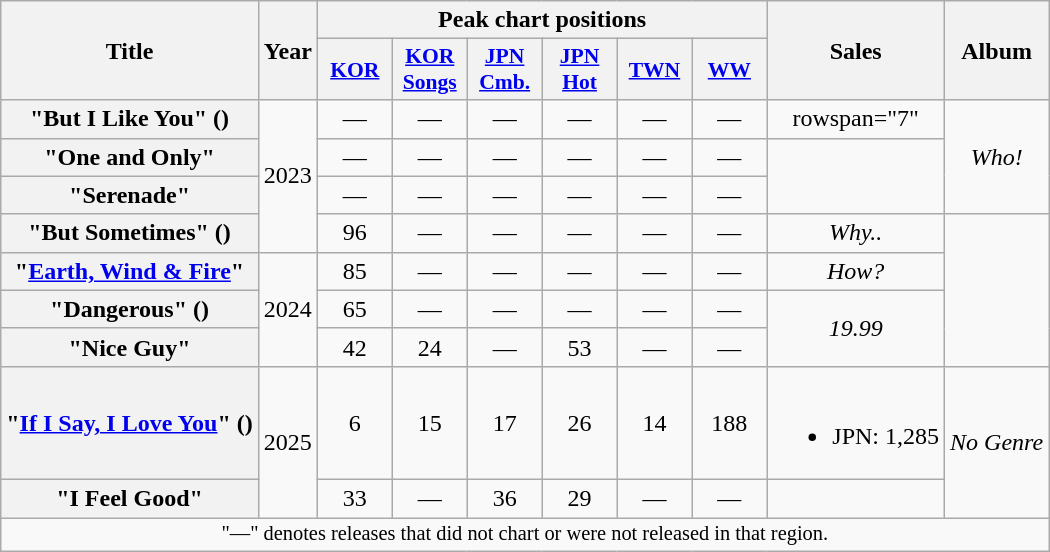<table class="wikitable plainrowheaders" style="text-align:center">
<tr>
<th scope="col" rowspan="2">Title</th>
<th scope="col" rowspan="2">Year</th>
<th scope="col" colspan="6">Peak chart positions</th>
<th scope="col" rowspan="2">Sales</th>
<th scope="col" rowspan="2">Album</th>
</tr>
<tr>
<th scope="col" style="width:3em;font-size:90%"><a href='#'>KOR</a><br></th>
<th scope="col" style="width:3em;font-size:90%"><a href='#'>KOR<br>Songs</a><br></th>
<th scope="col" style="width:3em;font-size:90%"><a href='#'>JPN<br>Cmb.</a><br></th>
<th scope="col" style="width:3em;font-size:90%"><a href='#'>JPN<br>Hot</a><br></th>
<th scope="col" style="width:3em;font-size:90%"><a href='#'>TWN</a><br></th>
<th scope="col" style="width:3em;font-size:90%"><a href='#'>WW</a><br></th>
</tr>
<tr>
<th scope="row">"But I Like You" ()</th>
<td rowspan="4">2023</td>
<td>—</td>
<td>—</td>
<td>—</td>
<td>—</td>
<td>—</td>
<td>—</td>
<td>rowspan="7" </td>
<td rowspan="3"><em>Who!</em></td>
</tr>
<tr>
<th scope="row">"One and Only"</th>
<td>—</td>
<td>—</td>
<td>—</td>
<td>—</td>
<td>—</td>
<td>—</td>
</tr>
<tr>
<th scope="row">"Serenade"</th>
<td>—</td>
<td>—</td>
<td>—</td>
<td>—</td>
<td>—</td>
<td>—</td>
</tr>
<tr>
<th scope="row">"But Sometimes" ()</th>
<td>96</td>
<td>—</td>
<td>—</td>
<td>—</td>
<td>—</td>
<td>—</td>
<td><em>Why..</em></td>
</tr>
<tr>
<th scope="row">"<a href='#'>Earth, Wind & Fire</a>"</th>
<td rowspan="3">2024</td>
<td>85</td>
<td>—</td>
<td>—</td>
<td>—</td>
<td>—</td>
<td>—</td>
<td><em>How?</em></td>
</tr>
<tr>
<th scope="row">"Dangerous" ()</th>
<td>65</td>
<td>—</td>
<td>—</td>
<td>—</td>
<td>—</td>
<td>—</td>
<td rowspan="2"><em>19.99</em></td>
</tr>
<tr>
<th scope="row">"Nice Guy"</th>
<td>42</td>
<td>24</td>
<td>—</td>
<td>53</td>
<td>—</td>
<td>—</td>
</tr>
<tr>
<th scope="row">"<a href='#'>If I Say, I Love You</a>" ()</th>
<td rowspan="2">2025</td>
<td>6</td>
<td>15</td>
<td>17</td>
<td>26</td>
<td>14</td>
<td>188</td>
<td><br><ul><li>JPN: 1,285 </li></ul></td>
<td rowspan="2"><em>No Genre</em></td>
</tr>
<tr>
<th scope="row">"I Feel Good"</th>
<td>33</td>
<td>—</td>
<td>36</td>
<td>29</td>
<td>—</td>
<td>—</td>
<td></td>
</tr>
<tr>
<td colspan="10" style="font-size:85%">"—" denotes releases that did not chart or were not released in that region.</td>
</tr>
</table>
